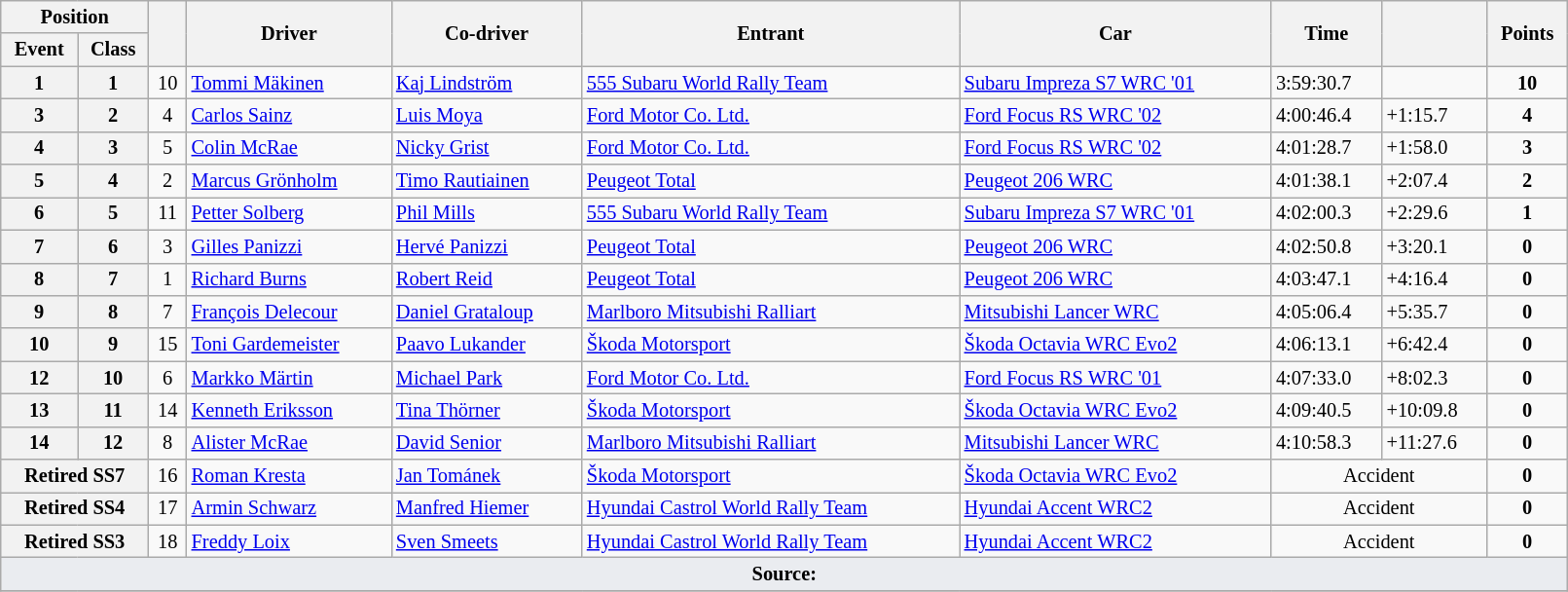<table class="wikitable" width=85% style="font-size: 85%;">
<tr>
<th colspan="2">Position</th>
<th rowspan="2"></th>
<th rowspan="2">Driver</th>
<th rowspan="2">Co-driver</th>
<th rowspan="2">Entrant</th>
<th rowspan="2">Car</th>
<th rowspan="2">Time</th>
<th rowspan="2"></th>
<th rowspan="2">Points</th>
</tr>
<tr>
<th>Event</th>
<th>Class</th>
</tr>
<tr>
<th>1</th>
<th>1</th>
<td align="center">10</td>
<td> <a href='#'>Tommi Mäkinen</a></td>
<td> <a href='#'>Kaj Lindström</a></td>
<td> <a href='#'>555 Subaru World Rally Team</a></td>
<td><a href='#'>Subaru Impreza S7 WRC '01</a></td>
<td>3:59:30.7</td>
<td></td>
<td align="center"><strong>10</strong></td>
</tr>
<tr>
<th>3</th>
<th>2</th>
<td align="center">4</td>
<td> <a href='#'>Carlos Sainz</a></td>
<td> <a href='#'>Luis Moya</a></td>
<td> <a href='#'>Ford Motor Co. Ltd.</a></td>
<td><a href='#'>Ford Focus RS WRC '02</a></td>
<td>4:00:46.4</td>
<td>+1:15.7</td>
<td align="center"><strong>4</strong></td>
</tr>
<tr>
<th>4</th>
<th>3</th>
<td align="center">5</td>
<td> <a href='#'>Colin McRae</a></td>
<td> <a href='#'>Nicky Grist</a></td>
<td> <a href='#'>Ford Motor Co. Ltd.</a></td>
<td><a href='#'>Ford Focus RS WRC '02</a></td>
<td>4:01:28.7</td>
<td>+1:58.0</td>
<td align="center"><strong>3</strong></td>
</tr>
<tr>
<th>5</th>
<th>4</th>
<td align="center">2</td>
<td> <a href='#'>Marcus Grönholm</a></td>
<td> <a href='#'>Timo Rautiainen</a></td>
<td> <a href='#'>Peugeot Total</a></td>
<td><a href='#'>Peugeot 206 WRC</a></td>
<td>4:01:38.1</td>
<td>+2:07.4</td>
<td align="center"><strong>2</strong></td>
</tr>
<tr>
<th>6</th>
<th>5</th>
<td align="center">11</td>
<td> <a href='#'>Petter Solberg</a></td>
<td> <a href='#'>Phil Mills</a></td>
<td> <a href='#'>555 Subaru World Rally Team</a></td>
<td><a href='#'>Subaru Impreza S7 WRC '01</a></td>
<td>4:02:00.3</td>
<td>+2:29.6</td>
<td align="center"><strong>1</strong></td>
</tr>
<tr>
<th>7</th>
<th>6</th>
<td align="center">3</td>
<td> <a href='#'>Gilles Panizzi</a></td>
<td> <a href='#'>Hervé Panizzi</a></td>
<td> <a href='#'>Peugeot Total</a></td>
<td><a href='#'>Peugeot 206 WRC</a></td>
<td>4:02:50.8</td>
<td>+3:20.1</td>
<td align="center"><strong>0</strong></td>
</tr>
<tr>
<th>8</th>
<th>7</th>
<td align="center">1</td>
<td> <a href='#'>Richard Burns</a></td>
<td> <a href='#'>Robert Reid</a></td>
<td> <a href='#'>Peugeot Total</a></td>
<td><a href='#'>Peugeot 206 WRC</a></td>
<td>4:03:47.1</td>
<td>+4:16.4</td>
<td align="center"><strong>0</strong></td>
</tr>
<tr>
<th>9</th>
<th>8</th>
<td align="center">7</td>
<td> <a href='#'>François Delecour</a></td>
<td> <a href='#'>Daniel Grataloup</a></td>
<td> <a href='#'>Marlboro Mitsubishi Ralliart</a></td>
<td><a href='#'>Mitsubishi Lancer WRC</a></td>
<td>4:05:06.4</td>
<td>+5:35.7</td>
<td align="center"><strong>0</strong></td>
</tr>
<tr>
<th>10</th>
<th>9</th>
<td align="center">15</td>
<td> <a href='#'>Toni Gardemeister</a></td>
<td> <a href='#'>Paavo Lukander</a></td>
<td> <a href='#'>Škoda Motorsport</a></td>
<td><a href='#'>Škoda Octavia WRC Evo2</a></td>
<td>4:06:13.1</td>
<td>+6:42.4</td>
<td align="center"><strong>0</strong></td>
</tr>
<tr>
<th>12</th>
<th>10</th>
<td align="center">6</td>
<td> <a href='#'>Markko Märtin</a></td>
<td> <a href='#'>Michael Park</a></td>
<td> <a href='#'>Ford Motor Co. Ltd.</a></td>
<td><a href='#'>Ford Focus RS WRC '01</a></td>
<td>4:07:33.0</td>
<td>+8:02.3</td>
<td align="center"><strong>0</strong></td>
</tr>
<tr>
<th>13</th>
<th>11</th>
<td align="center">14</td>
<td> <a href='#'>Kenneth Eriksson</a></td>
<td> <a href='#'>Tina Thörner</a></td>
<td> <a href='#'>Škoda Motorsport</a></td>
<td><a href='#'>Škoda Octavia WRC Evo2</a></td>
<td>4:09:40.5</td>
<td>+10:09.8</td>
<td align="center"><strong>0</strong></td>
</tr>
<tr>
<th>14</th>
<th>12</th>
<td align="center">8</td>
<td> <a href='#'>Alister McRae</a></td>
<td> <a href='#'>David Senior</a></td>
<td> <a href='#'>Marlboro Mitsubishi Ralliart</a></td>
<td><a href='#'>Mitsubishi Lancer WRC</a></td>
<td>4:10:58.3</td>
<td>+11:27.6</td>
<td align="center"><strong>0</strong></td>
</tr>
<tr>
<th colspan="2">Retired SS7</th>
<td align="center">16</td>
<td> <a href='#'>Roman Kresta</a></td>
<td> <a href='#'>Jan Tománek</a></td>
<td> <a href='#'>Škoda Motorsport</a></td>
<td><a href='#'>Škoda Octavia WRC Evo2</a></td>
<td align="center" colspan="2">Accident</td>
<td align="center"><strong>0</strong></td>
</tr>
<tr>
<th colspan="2">Retired SS4</th>
<td align="center">17</td>
<td> <a href='#'>Armin Schwarz</a></td>
<td> <a href='#'>Manfred Hiemer</a></td>
<td> <a href='#'>Hyundai Castrol World Rally Team</a></td>
<td><a href='#'>Hyundai Accent WRC2</a></td>
<td align="center" colspan="2">Accident</td>
<td align="center"><strong>0</strong></td>
</tr>
<tr>
<th colspan="2">Retired SS3</th>
<td align="center">18</td>
<td> <a href='#'>Freddy Loix</a></td>
<td> <a href='#'>Sven Smeets</a></td>
<td> <a href='#'>Hyundai Castrol World Rally Team</a></td>
<td><a href='#'>Hyundai Accent WRC2</a></td>
<td align="center" colspan="2">Accident</td>
<td align="center"><strong>0</strong></td>
</tr>
<tr>
<td style="background-color:#EAECF0; text-align:center" colspan="10"><strong>Source:</strong></td>
</tr>
<tr>
</tr>
</table>
